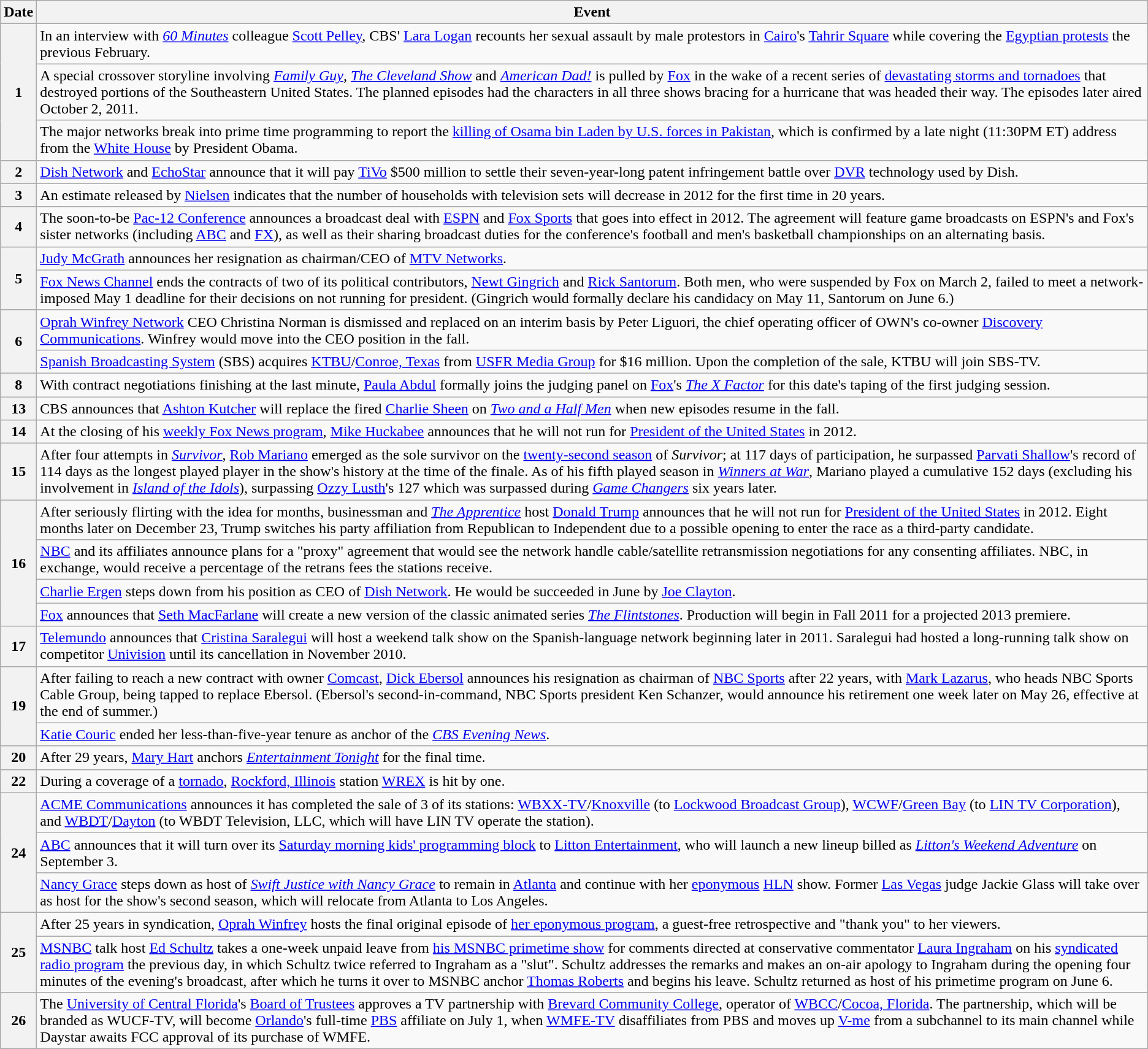<table class="wikitable">
<tr>
<th>Date</th>
<th>Event</th>
</tr>
<tr>
<th rowspan="3">1</th>
<td>In an interview with <em><a href='#'>60 Minutes</a></em> colleague <a href='#'>Scott Pelley</a>, CBS' <a href='#'>Lara Logan</a> recounts her sexual assault by male protestors in <a href='#'>Cairo</a>'s <a href='#'>Tahrir Square</a> while covering the <a href='#'>Egyptian protests</a> the previous February.</td>
</tr>
<tr>
<td>A special crossover storyline involving <em><a href='#'>Family Guy</a></em>, <em><a href='#'>The Cleveland Show</a></em> and <em><a href='#'>American Dad!</a></em> is pulled by <a href='#'>Fox</a> in the wake of a recent series of <a href='#'>devastating storms and tornadoes</a> that destroyed portions of the Southeastern United States.  The planned episodes had the characters in all three shows bracing for a hurricane that was headed their way. The episodes later aired October 2, 2011.</td>
</tr>
<tr>
<td>The major networks break into prime time programming to report the <a href='#'>killing of Osama bin Laden by U.S. forces in Pakistan</a>, which is confirmed by a late night (11:30PM ET) address from the <a href='#'>White House</a> by President Obama.</td>
</tr>
<tr>
<th>2</th>
<td><a href='#'>Dish Network</a> and <a href='#'>EchoStar</a> announce that it will pay <a href='#'>TiVo</a> $500 million to settle their seven-year-long patent infringement battle over <a href='#'>DVR</a> technology used by Dish.</td>
</tr>
<tr>
<th>3</th>
<td>An estimate released by <a href='#'>Nielsen</a> indicates that the number of households with television sets will decrease in 2012 for the first time in 20 years.</td>
</tr>
<tr>
<th>4</th>
<td>The soon-to-be <a href='#'>Pac-12 Conference</a> announces a broadcast deal with <a href='#'>ESPN</a> and <a href='#'>Fox Sports</a> that goes into effect in 2012.  The agreement will feature game broadcasts on ESPN's and Fox's sister networks (including <a href='#'>ABC</a> and <a href='#'>FX</a>), as well as their sharing broadcast duties for the conference's football and men's basketball championships on an alternating basis.</td>
</tr>
<tr>
<th rowspan="2">5</th>
<td><a href='#'>Judy McGrath</a> announces her resignation as chairman/CEO of <a href='#'>MTV Networks</a>.</td>
</tr>
<tr>
<td><a href='#'>Fox News Channel</a> ends the contracts of two of its political contributors, <a href='#'>Newt Gingrich</a> and <a href='#'>Rick Santorum</a>. Both men, who were suspended by Fox on March 2, failed to meet a network-imposed May 1 deadline for their decisions on not running for president. (Gingrich would formally declare his candidacy on May 11, Santorum on June 6.)</td>
</tr>
<tr>
<th rowspan="2">6</th>
<td><a href='#'>Oprah Winfrey Network</a> CEO Christina Norman is dismissed and replaced on an interim basis by Peter Liguori, the chief operating officer of OWN's co-owner <a href='#'>Discovery Communications</a>.  Winfrey would move into the CEO position in the fall.</td>
</tr>
<tr>
<td><a href='#'>Spanish Broadcasting System</a> (SBS) acquires <a href='#'>KTBU</a>/<a href='#'>Conroe, Texas</a> from <a href='#'>USFR Media Group</a> for $16 million. Upon the completion of the sale, KTBU will join SBS-TV.</td>
</tr>
<tr>
<th>8</th>
<td>With contract negotiations finishing at the last minute, <a href='#'>Paula Abdul</a> formally joins the judging panel on <a href='#'>Fox</a>'s <em><a href='#'>The X Factor</a></em> for this date's taping of the first judging session.</td>
</tr>
<tr>
<th>13</th>
<td>CBS announces that <a href='#'>Ashton Kutcher</a> will replace the fired <a href='#'>Charlie Sheen</a> on <em><a href='#'>Two and a Half Men</a></em> when new episodes resume in the fall.</td>
</tr>
<tr>
<th>14</th>
<td>At the closing of his <a href='#'>weekly Fox News program</a>, <a href='#'>Mike Huckabee</a> announces that he will not run for <a href='#'>President of the United States</a> in 2012.</td>
</tr>
<tr>
<th>15</th>
<td>After four attempts in <em><a href='#'>Survivor</a></em>, <a href='#'>Rob Mariano</a> emerged as the sole survivor on the <a href='#'>twenty-second season</a> of <em>Survivor</em>; at 117 days of participation, he surpassed <a href='#'>Parvati Shallow</a>'s record of 114 days as the longest played player in the show's history at the time of the finale. As of his fifth played season in <em><a href='#'>Winners at War</a></em>, Mariano played a cumulative 152 days (excluding his involvement in <em><a href='#'>Island of the Idols</a></em>), surpassing <a href='#'>Ozzy Lusth</a>'s 127 which was surpassed during <em><a href='#'>Game Changers</a></em> six years later.</td>
</tr>
<tr>
<th rowspan="4">16</th>
<td>After seriously flirting with the idea for months, businessman and <em><a href='#'>The Apprentice</a></em> host <a href='#'>Donald Trump</a> announces that he will not run for <a href='#'>President of the United States</a> in 2012. Eight months later on December 23, Trump switches his party affiliation from Republican to Independent due to a possible opening to enter the race as a third-party candidate.</td>
</tr>
<tr>
<td><a href='#'>NBC</a> and its affiliates announce plans for a "proxy" agreement that would see the network handle cable/satellite retransmission negotiations for any consenting affiliates. NBC, in exchange, would receive a percentage of the retrans fees the stations receive.</td>
</tr>
<tr>
<td><a href='#'>Charlie Ergen</a> steps down from his position as CEO of <a href='#'>Dish Network</a>. He would be succeeded in June by <a href='#'>Joe Clayton</a>.</td>
</tr>
<tr>
<td><a href='#'>Fox</a> announces that <a href='#'>Seth MacFarlane</a> will create a new version of the classic animated series <em><a href='#'>The Flintstones</a></em>. Production will begin in Fall 2011 for a projected 2013 premiere.</td>
</tr>
<tr>
<th>17</th>
<td><a href='#'>Telemundo</a> announces that <a href='#'>Cristina Saralegui</a> will host a weekend talk show on the Spanish-language network beginning later in 2011.  Saralegui had hosted a long-running talk show on competitor <a href='#'>Univision</a> until its cancellation in November 2010.</td>
</tr>
<tr>
<th rowspan="2">19</th>
<td>After failing to reach a new contract with owner <a href='#'>Comcast</a>, <a href='#'>Dick Ebersol</a> announces his resignation as chairman of <a href='#'>NBC Sports</a> after 22 years, with <a href='#'>Mark Lazarus</a>, who heads NBC Sports Cable Group, being tapped to replace Ebersol.  (Ebersol's second-in-command, NBC Sports president Ken Schanzer, would announce his retirement one week later on May 26, effective at the end of summer.)</td>
</tr>
<tr>
<td><a href='#'>Katie Couric</a> ended her less-than-five-year tenure as anchor of the <em><a href='#'>CBS Evening News</a></em>.</td>
</tr>
<tr>
<th>20</th>
<td>After 29 years, <a href='#'>Mary Hart</a> anchors <em><a href='#'>Entertainment Tonight</a></em> for the final time.</td>
</tr>
<tr>
<th>22</th>
<td>During a coverage of a <a href='#'>tornado</a>, <a href='#'>Rockford, Illinois</a> station <a href='#'>WREX</a> is hit by one.</td>
</tr>
<tr>
<th rowspan="3">24</th>
<td><a href='#'>ACME Communications</a> announces it has completed the sale of 3 of its stations: <a href='#'>WBXX-TV</a>/<a href='#'>Knoxville</a> (to <a href='#'>Lockwood Broadcast Group</a>), <a href='#'>WCWF</a>/<a href='#'>Green Bay</a> (to <a href='#'>LIN TV Corporation</a>), and <a href='#'>WBDT</a>/<a href='#'>Dayton</a> (to WBDT Television, LLC, which will have LIN TV operate the station).</td>
</tr>
<tr>
<td><a href='#'>ABC</a> announces that it will turn over its <a href='#'>Saturday morning kids' programming block</a> to <a href='#'>Litton Entertainment</a>, who will launch a new lineup billed as <em><a href='#'>Litton's Weekend Adventure</a></em> on September 3.</td>
</tr>
<tr>
<td><a href='#'>Nancy Grace</a> steps down as host of <em><a href='#'>Swift Justice with Nancy Grace</a></em> to remain in <a href='#'>Atlanta</a> and continue with her <a href='#'>eponymous</a> <a href='#'>HLN</a> show.  Former <a href='#'>Las Vegas</a> judge Jackie Glass will take over as host for the show's second season, which will relocate from Atlanta to Los Angeles.</td>
</tr>
<tr>
<th rowspan="2">25</th>
<td>After 25 years in syndication, <a href='#'>Oprah Winfrey</a> hosts the final original episode of <a href='#'>her eponymous program</a>, a guest-free retrospective and "thank you" to her viewers.</td>
</tr>
<tr>
<td><a href='#'>MSNBC</a> talk host <a href='#'>Ed Schultz</a> takes a one-week unpaid leave from <a href='#'>his MSNBC primetime show</a> for comments directed at conservative commentator <a href='#'>Laura Ingraham</a> on his <a href='#'>syndicated radio program</a> the previous day, in which Schultz twice referred to Ingraham as a "slut". Schultz addresses the remarks and makes an on-air apology to Ingraham during the opening four minutes of the evening's broadcast, after which he turns it over to MSNBC anchor <a href='#'>Thomas Roberts</a> and begins his leave. Schultz returned as host of his primetime program on June 6.</td>
</tr>
<tr>
<th>26</th>
<td>The <a href='#'>University of Central Florida</a>'s <a href='#'>Board of Trustees</a> approves a TV partnership with <a href='#'>Brevard Community College</a>, operator of <a href='#'>WBCC</a>/<a href='#'>Cocoa, Florida</a>. The partnership, which will be branded as WUCF-TV, will become <a href='#'>Orlando</a>'s full-time <a href='#'>PBS</a> affiliate on July 1, when <a href='#'>WMFE-TV</a> disaffiliates from PBS and moves up <a href='#'>V-me</a> from a subchannel to its main channel while Daystar awaits FCC approval of its purchase of WMFE.</td>
</tr>
</table>
